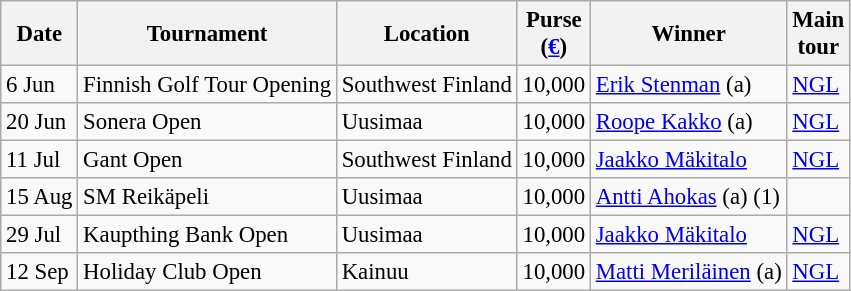<table class="wikitable" style="font-size:95%;">
<tr>
<th>Date</th>
<th>Tournament</th>
<th>Location</th>
<th>Purse<br>(<a href='#'>€</a>)</th>
<th>Winner</th>
<th>Main<br>tour</th>
</tr>
<tr>
<td>6 Jun</td>
<td>Finnish Golf Tour Opening</td>
<td>Southwest Finland</td>
<td align=right>10,000</td>
<td> <a href='#'>Erik Stenman</a> (a)</td>
<td><a href='#'>NGL</a></td>
</tr>
<tr>
<td>20 Jun</td>
<td>Sonera Open</td>
<td>Uusimaa</td>
<td align=right>10,000</td>
<td> <a href='#'>Roope Kakko</a> (a)</td>
<td><a href='#'>NGL</a></td>
</tr>
<tr>
<td>11 Jul</td>
<td>Gant Open</td>
<td>Southwest Finland</td>
<td align=right>10,000</td>
<td> <a href='#'>Jaakko Mäkitalo</a></td>
<td><a href='#'>NGL</a></td>
</tr>
<tr>
<td>15 Aug</td>
<td>SM Reikäpeli</td>
<td>Uusimaa</td>
<td align=right>10,000</td>
<td> <a href='#'>Antti Ahokas</a> (a) (1)</td>
<td></td>
</tr>
<tr>
<td>29 Jul</td>
<td>Kaupthing Bank Open</td>
<td>Uusimaa</td>
<td align=right>10,000</td>
<td> <a href='#'>Jaakko Mäkitalo</a></td>
<td><a href='#'>NGL</a></td>
</tr>
<tr>
<td>12 Sep</td>
<td>Holiday Club Open</td>
<td>Kainuu</td>
<td align=right>10,000</td>
<td> <a href='#'>Matti Meriläinen</a> (a)</td>
<td><a href='#'>NGL</a></td>
</tr>
</table>
